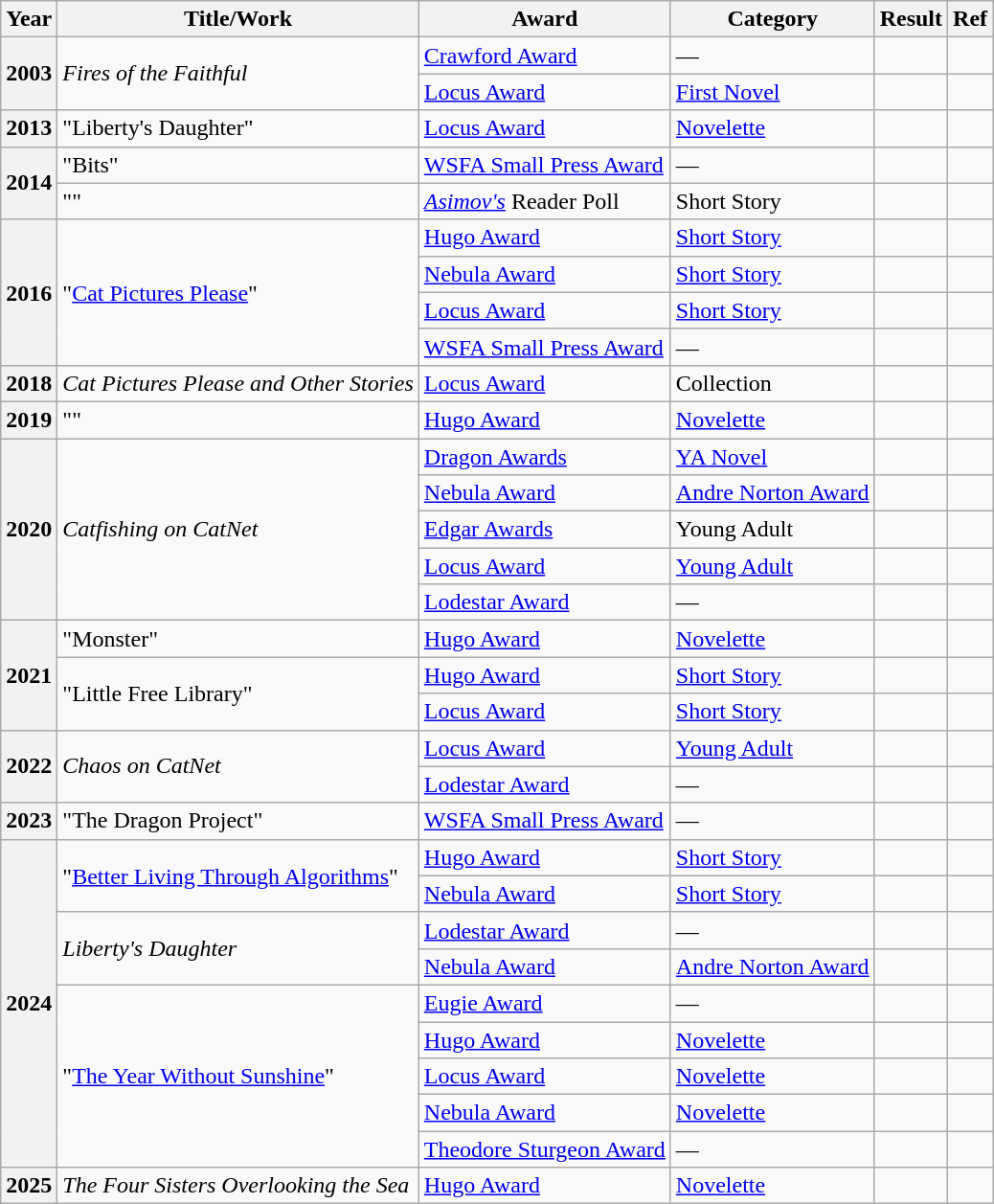<table class="wikitable sortable">
<tr>
<th>Year</th>
<th>Title/Work</th>
<th>Award</th>
<th>Category</th>
<th>Result</th>
<th>Ref</th>
</tr>
<tr>
<th rowspan="2">2003</th>
<td rowspan="2"><em>Fires of the Faithful</em></td>
<td><a href='#'>Crawford Award</a></td>
<td>—</td>
<td></td>
<td></td>
</tr>
<tr>
<td><a href='#'>Locus Award</a></td>
<td><a href='#'>First Novel</a></td>
<td></td>
<td></td>
</tr>
<tr>
<th>2013</th>
<td>"Liberty's Daughter"</td>
<td><a href='#'>Locus Award</a></td>
<td><a href='#'>Novelette</a></td>
<td></td>
<td></td>
</tr>
<tr>
<th rowspan="2">2014</th>
<td>"Bits"</td>
<td><a href='#'>WSFA Small Press Award</a></td>
<td>—</td>
<td></td>
<td></td>
</tr>
<tr>
<td>""</td>
<td><em><a href='#'>Asimov's</a></em> Reader Poll</td>
<td>Short Story</td>
<td></td>
<td></td>
</tr>
<tr>
<th rowspan="4">2016</th>
<td rowspan="4">"<a href='#'>Cat Pictures Please</a>"</td>
<td><a href='#'>Hugo Award</a></td>
<td><a href='#'>Short Story</a></td>
<td></td>
<td></td>
</tr>
<tr>
<td><a href='#'>Nebula Award</a></td>
<td><a href='#'>Short Story</a></td>
<td></td>
<td></td>
</tr>
<tr>
<td><a href='#'>Locus Award</a></td>
<td><a href='#'>Short Story</a></td>
<td></td>
<td></td>
</tr>
<tr>
<td><a href='#'>WSFA Small Press Award</a></td>
<td>—</td>
<td></td>
<td></td>
</tr>
<tr>
<th>2018</th>
<td><em>Cat Pictures Please and Other Stories</em></td>
<td><a href='#'>Locus Award</a></td>
<td>Collection</td>
<td></td>
<td></td>
</tr>
<tr>
<th>2019</th>
<td>""</td>
<td><a href='#'>Hugo Award</a></td>
<td><a href='#'>Novelette</a></td>
<td></td>
<td></td>
</tr>
<tr>
<th rowspan="5">2020</th>
<td rowspan="5"><em>Catfishing on CatNet</em></td>
<td><a href='#'>Dragon Awards</a></td>
<td><a href='#'>YA Novel</a></td>
<td></td>
<td></td>
</tr>
<tr>
<td><a href='#'>Nebula Award</a></td>
<td><a href='#'>Andre Norton Award</a></td>
<td></td>
<td></td>
</tr>
<tr>
<td><a href='#'>Edgar Awards</a></td>
<td>Young Adult</td>
<td></td>
<td><em></em></td>
</tr>
<tr>
<td><a href='#'>Locus Award</a></td>
<td><a href='#'>Young Adult</a></td>
<td></td>
<td></td>
</tr>
<tr>
<td><a href='#'>Lodestar Award</a></td>
<td>—</td>
<td></td>
<td></td>
</tr>
<tr>
<th rowspan="3">2021</th>
<td>"Monster"</td>
<td><a href='#'>Hugo Award</a></td>
<td><a href='#'>Novelette</a></td>
<td></td>
<td></td>
</tr>
<tr>
<td rowspan="2">"Little Free Library"</td>
<td><a href='#'>Hugo Award</a></td>
<td><a href='#'>Short Story</a></td>
<td></td>
<td></td>
</tr>
<tr>
<td><a href='#'>Locus Award</a></td>
<td><a href='#'>Short Story</a></td>
<td></td>
<td></td>
</tr>
<tr>
<th rowspan="2">2022</th>
<td rowspan="2"><em>Chaos on CatNet</em></td>
<td><a href='#'>Locus Award</a></td>
<td><a href='#'>Young Adult</a></td>
<td></td>
<td></td>
</tr>
<tr>
<td><a href='#'>Lodestar Award</a></td>
<td>—</td>
<td></td>
<td></td>
</tr>
<tr>
<th>2023</th>
<td>"The Dragon Project"</td>
<td><a href='#'>WSFA Small Press Award</a></td>
<td>—</td>
<td></td>
<td></td>
</tr>
<tr>
<th rowspan="9">2024</th>
<td rowspan="2">"<a href='#'>Better Living Through Algorithms</a>"</td>
<td><a href='#'>Hugo Award</a></td>
<td><a href='#'>Short Story</a></td>
<td></td>
<td></td>
</tr>
<tr>
<td><a href='#'>Nebula Award</a></td>
<td><a href='#'>Short Story</a></td>
<td></td>
<td></td>
</tr>
<tr>
<td rowspan="2"><em>Liberty's Daughter</em></td>
<td><a href='#'>Lodestar Award</a></td>
<td>—</td>
<td></td>
<td></td>
</tr>
<tr>
<td><a href='#'>Nebula Award</a></td>
<td><a href='#'>Andre Norton Award</a></td>
<td></td>
<td></td>
</tr>
<tr>
<td rowspan="5">"<a href='#'>The Year Without Sunshine</a>"</td>
<td><a href='#'>Eugie Award</a></td>
<td>—</td>
<td></td>
<td></td>
</tr>
<tr>
<td><a href='#'>Hugo Award</a></td>
<td><a href='#'>Novelette</a></td>
<td></td>
<td></td>
</tr>
<tr>
<td><a href='#'>Locus Award</a></td>
<td><a href='#'>Novelette</a></td>
<td></td>
<td></td>
</tr>
<tr>
<td><a href='#'>Nebula Award</a></td>
<td><a href='#'>Novelette</a></td>
<td></td>
<td></td>
</tr>
<tr>
<td><a href='#'>Theodore Sturgeon Award</a></td>
<td>—</td>
<td></td>
<td></td>
</tr>
<tr>
<th>2025</th>
<td><em>The Four Sisters Overlooking the Sea</em></td>
<td><a href='#'>Hugo Award</a></td>
<td><a href='#'>Novelette</a></td>
<td></td>
<td></td>
</tr>
</table>
